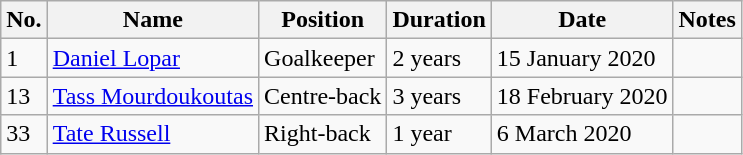<table class="wikitable">
<tr>
<th>No.</th>
<th>Name</th>
<th>Position</th>
<th>Duration</th>
<th>Date</th>
<th>Notes</th>
</tr>
<tr>
<td>1</td>
<td> <a href='#'>Daniel Lopar</a></td>
<td>Goalkeeper</td>
<td>2 years</td>
<td>15 January 2020</td>
<td></td>
</tr>
<tr>
<td>13</td>
<td><a href='#'>Tass Mourdoukoutas</a></td>
<td>Centre-back</td>
<td>3 years</td>
<td>18 February 2020</td>
<td></td>
</tr>
<tr>
<td>33</td>
<td><a href='#'>Tate Russell</a></td>
<td>Right-back</td>
<td>1 year</td>
<td>6 March 2020</td>
<td></td>
</tr>
</table>
